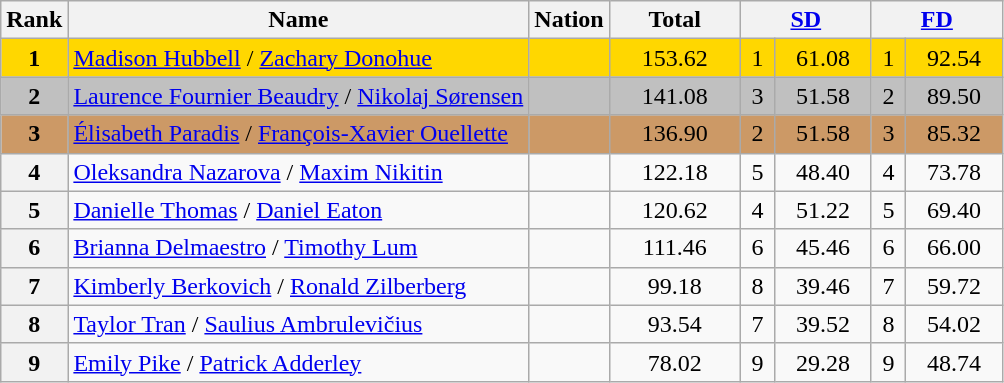<table class="wikitable sortable">
<tr>
<th>Rank</th>
<th>Name</th>
<th>Nation</th>
<th width="80px">Total</th>
<th colspan="2" width="80px"><a href='#'>SD</a></th>
<th colspan="2" width="80px"><a href='#'>FD</a></th>
</tr>
<tr bgcolor="gold">
<td align="center"><strong>1</strong></td>
<td><a href='#'>Madison Hubbell</a> / <a href='#'>Zachary Donohue</a></td>
<td></td>
<td align="center">153.62</td>
<td align="center">1</td>
<td align="center">61.08</td>
<td align="center">1</td>
<td align="center">92.54</td>
</tr>
<tr bgcolor="silver">
<td align="center"><strong>2</strong></td>
<td><a href='#'>Laurence Fournier Beaudry</a> / <a href='#'>Nikolaj Sørensen</a></td>
<td></td>
<td align="center">141.08</td>
<td align="center">3</td>
<td align="center">51.58</td>
<td align="center">2</td>
<td align="center">89.50</td>
</tr>
<tr bgcolor="cc9966">
<td align="center"><strong>3</strong></td>
<td><a href='#'>Élisabeth Paradis</a> / <a href='#'>François-Xavier Ouellette</a></td>
<td></td>
<td align="center">136.90</td>
<td align="center">2</td>
<td align="center">51.58</td>
<td align="center">3</td>
<td align="center">85.32</td>
</tr>
<tr>
<th>4</th>
<td><a href='#'>Oleksandra Nazarova</a> / <a href='#'>Maxim Nikitin</a></td>
<td></td>
<td align="center">122.18</td>
<td align="center">5</td>
<td align="center">48.40</td>
<td align="center">4</td>
<td align="center">73.78</td>
</tr>
<tr>
<th>5</th>
<td><a href='#'>Danielle Thomas</a> / <a href='#'>Daniel Eaton</a></td>
<td></td>
<td align="center">120.62</td>
<td align="center">4</td>
<td align="center">51.22</td>
<td align="center">5</td>
<td align="center">69.40</td>
</tr>
<tr>
<th>6</th>
<td><a href='#'>Brianna Delmaestro</a> / <a href='#'>Timothy Lum</a></td>
<td></td>
<td align="center">111.46</td>
<td align="center">6</td>
<td align="center">45.46</td>
<td align="center">6</td>
<td align="center">66.00</td>
</tr>
<tr>
<th>7</th>
<td><a href='#'>Kimberly Berkovich</a> / <a href='#'>Ronald Zilberberg</a></td>
<td></td>
<td align="center">99.18</td>
<td align="center">8</td>
<td align="center">39.46</td>
<td align="center">7</td>
<td align="center">59.72</td>
</tr>
<tr>
<th>8</th>
<td><a href='#'>Taylor Tran</a> / <a href='#'>Saulius Ambrulevičius</a></td>
<td></td>
<td align="center">93.54</td>
<td align="center">7</td>
<td align="center">39.52</td>
<td align="center">8</td>
<td align="center">54.02</td>
</tr>
<tr>
<th>9</th>
<td><a href='#'>Emily Pike</a> / <a href='#'>Patrick Adderley</a></td>
<td></td>
<td align="center">78.02</td>
<td align="center">9</td>
<td align="center">29.28</td>
<td align="center">9</td>
<td align="center">48.74</td>
</tr>
</table>
